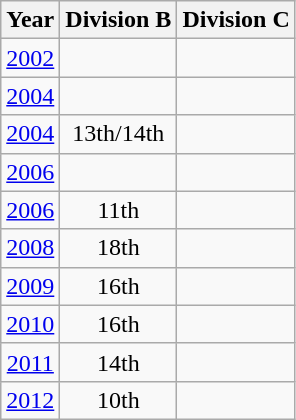<table class="wikitable" style="text-align:center">
<tr>
<th>Year</th>
<th>Division B</th>
<th>Division C</th>
</tr>
<tr>
<td><a href='#'>2002</a></td>
<td></td>
<td></td>
</tr>
<tr>
<td><a href='#'>2004</a></td>
<td></td>
<td></td>
</tr>
<tr>
<td><a href='#'>2004</a></td>
<td>13th/14th</td>
<td></td>
</tr>
<tr>
<td><a href='#'>2006</a></td>
<td></td>
<td></td>
</tr>
<tr>
<td><a href='#'>2006</a></td>
<td>11th</td>
<td></td>
</tr>
<tr>
<td><a href='#'>2008</a></td>
<td>18th</td>
<td></td>
</tr>
<tr>
<td><a href='#'>2009</a></td>
<td>16th</td>
<td></td>
</tr>
<tr>
<td><a href='#'>2010</a></td>
<td>16th</td>
<td></td>
</tr>
<tr>
<td><a href='#'>2011</a></td>
<td>14th</td>
<td></td>
</tr>
<tr>
<td><a href='#'>2012</a></td>
<td>10th</td>
<td></td>
</tr>
</table>
